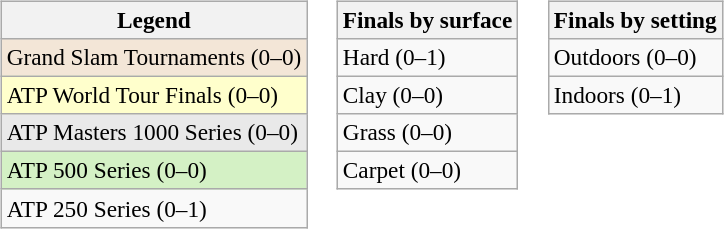<table>
<tr valign=top>
<td><br><table class=wikitable style=font-size:97%>
<tr>
<th>Legend</th>
</tr>
<tr style="background:#f3e6d7;">
<td>Grand Slam Tournaments (0–0)</td>
</tr>
<tr style="background:#ffc;">
<td>ATP World Tour Finals (0–0)</td>
</tr>
<tr style="background:#e9e9e9;">
<td>ATP Masters 1000 Series (0–0)</td>
</tr>
<tr style="background:#d4f1c5;">
<td>ATP 500 Series (0–0)</td>
</tr>
<tr>
<td>ATP 250 Series (0–1)</td>
</tr>
</table>
</td>
<td><br><table class=wikitable style=font-size:97%>
<tr>
<th>Finals by surface</th>
</tr>
<tr>
<td>Hard (0–1)</td>
</tr>
<tr>
<td>Clay (0–0)</td>
</tr>
<tr>
<td>Grass (0–0)</td>
</tr>
<tr>
<td>Carpet (0–0)</td>
</tr>
</table>
</td>
<td><br><table class=wikitable style=font-size:97%>
<tr>
<th>Finals by setting</th>
</tr>
<tr>
<td>Outdoors (0–0)</td>
</tr>
<tr>
<td>Indoors (0–1)</td>
</tr>
</table>
</td>
</tr>
</table>
